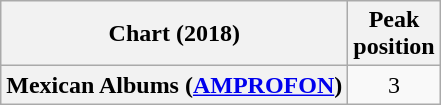<table class="wikitable plainrowheaders" style="text-align:center">
<tr>
<th scope="col">Chart (2018)</th>
<th scope="col">Peak<br>position</th>
</tr>
<tr>
<th scope="row">Mexican Albums (<a href='#'>AMPROFON</a>)</th>
<td>3</td>
</tr>
</table>
